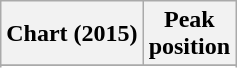<table class="wikitable sortable plainrowheaders">
<tr>
<th scope="col">Chart (2015)</th>
<th scope="col">Peak<br>position</th>
</tr>
<tr>
</tr>
<tr>
</tr>
<tr>
</tr>
<tr>
</tr>
<tr>
</tr>
<tr>
</tr>
<tr>
</tr>
<tr>
</tr>
<tr>
</tr>
<tr>
</tr>
<tr>
</tr>
</table>
